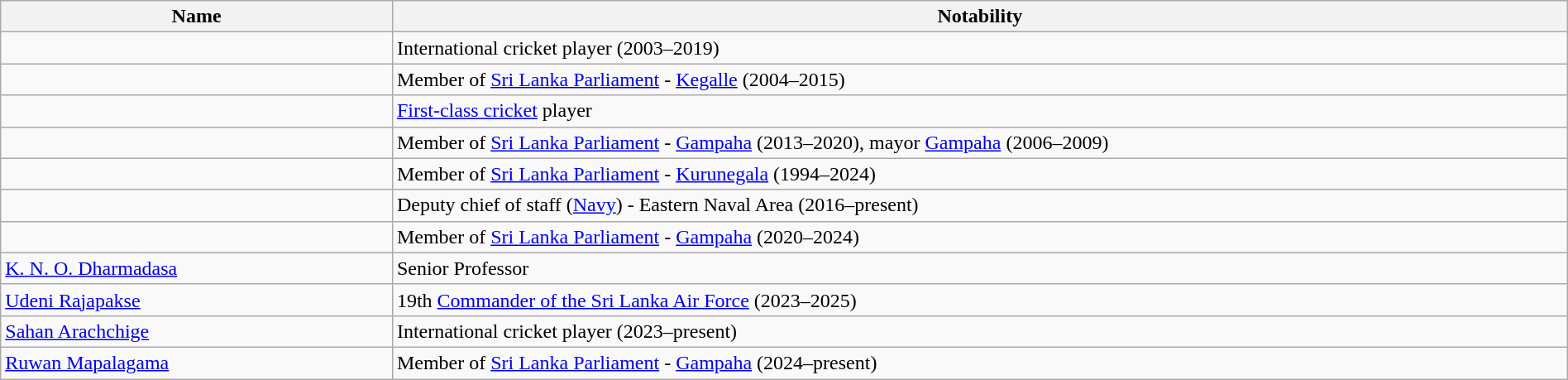<table class="wikitable sortable" style="width:100%">
<tr>
<th style="width:auto;">Name</th>
<th style="width:75%;" class="unsortable">Notability</th>
</tr>
<tr>
<td></td>
<td>International cricket player (2003–2019)</td>
</tr>
<tr>
<td></td>
<td>Member of <a href='#'>Sri Lanka Parliament</a> - <a href='#'>Kegalle</a> (2004–2015)</td>
</tr>
<tr>
<td></td>
<td><a href='#'>First-class cricket</a> player</td>
</tr>
<tr>
<td></td>
<td>Member of <a href='#'>Sri Lanka Parliament</a> - <a href='#'>Gampaha</a> (2013–2020), mayor <a href='#'>Gampaha</a> (2006–2009)</td>
</tr>
<tr>
<td></td>
<td>Member of <a href='#'>Sri Lanka Parliament</a> - <a href='#'>Kurunegala</a> (1994–2024)</td>
</tr>
<tr>
<td></td>
<td>Deputy chief of staff (<a href='#'>Navy</a>) - Eastern Naval Area (2016–present)</td>
</tr>
<tr>
<td></td>
<td>Member of <a href='#'>Sri Lanka Parliament</a> - <a href='#'>Gampaha</a> (2020–2024)</td>
</tr>
<tr>
<td><a href='#'>K. N. O. Dharmadasa</a></td>
<td>Senior Professor</td>
</tr>
<tr>
<td><a href='#'>Udeni Rajapakse</a></td>
<td>19th <a href='#'>Commander of the Sri Lanka Air Force</a> (2023–2025)</td>
</tr>
<tr>
<td><a href='#'>Sahan Arachchige</a></td>
<td>International cricket player (2023–present)</td>
</tr>
<tr>
<td><a href='#'>Ruwan Mapalagama</a></td>
<td>Member of <a href='#'>Sri Lanka Parliament</a> - <a href='#'>Gampaha</a> (2024–present)</td>
</tr>
</table>
